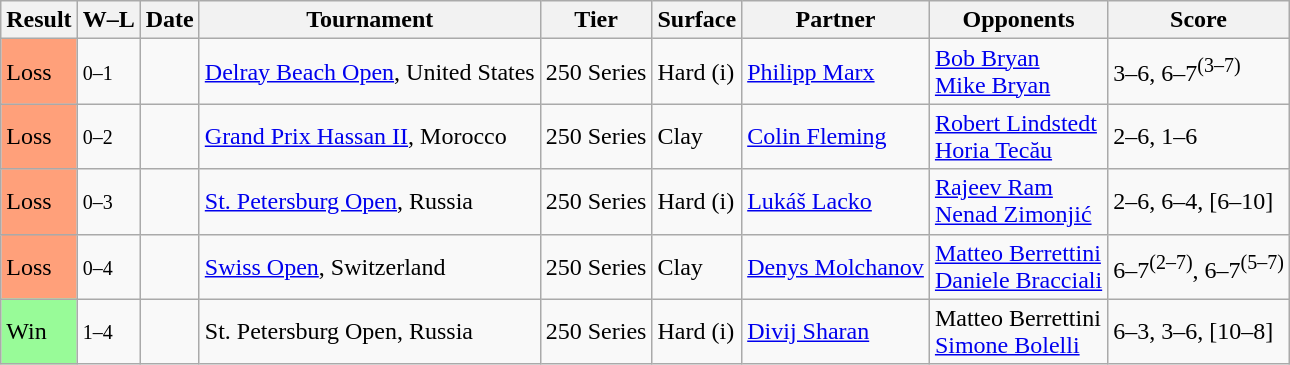<table class="sortable wikitable">
<tr>
<th>Result</th>
<th class="unsortable">W–L</th>
<th>Date</th>
<th>Tournament</th>
<th>Tier</th>
<th>Surface</th>
<th>Partner</th>
<th>Opponents</th>
<th class="unsortable">Score</th>
</tr>
<tr>
<td bgcolor=FFA07A>Loss</td>
<td><small>0–1</small></td>
<td><a href='#'></a></td>
<td><a href='#'>Delray Beach Open</a>, United States</td>
<td>250 Series</td>
<td>Hard (i)</td>
<td> <a href='#'>Philipp Marx</a></td>
<td> <a href='#'>Bob Bryan</a><br> <a href='#'>Mike Bryan</a></td>
<td>3–6, 6–7<sup>(3–7)</sup></td>
</tr>
<tr>
<td bgcolor=FFA07A>Loss</td>
<td><small>0–2</small></td>
<td><a href='#'></a></td>
<td><a href='#'>Grand Prix Hassan II</a>, Morocco</td>
<td>250 Series</td>
<td>Clay</td>
<td> <a href='#'>Colin Fleming</a></td>
<td> <a href='#'>Robert Lindstedt</a><br> <a href='#'>Horia Tecău</a></td>
<td>2–6, 1–6</td>
</tr>
<tr>
<td bgcolor=FFA07A>Loss</td>
<td><small>0–3</small></td>
<td><a href='#'></a></td>
<td><a href='#'>St. Petersburg Open</a>, Russia</td>
<td>250 Series</td>
<td>Hard (i)</td>
<td> <a href='#'>Lukáš Lacko</a></td>
<td> <a href='#'>Rajeev Ram</a><br> <a href='#'>Nenad Zimonjić</a></td>
<td>2–6, 6–4, [6–10]</td>
</tr>
<tr>
<td bgcolor=FFA07A>Loss</td>
<td><small>0–4</small></td>
<td><a href='#'></a></td>
<td><a href='#'>Swiss Open</a>, Switzerland</td>
<td>250 Series</td>
<td>Clay</td>
<td> <a href='#'>Denys Molchanov</a></td>
<td> <a href='#'>Matteo Berrettini</a><br> <a href='#'>Daniele Bracciali</a></td>
<td>6–7<sup>(2–7)</sup>, 6–7<sup>(5–7)</sup></td>
</tr>
<tr>
<td bgcolor=98fb98>Win</td>
<td><small>1–4</small></td>
<td><a href='#'></a></td>
<td>St. Petersburg Open, Russia</td>
<td>250 Series</td>
<td>Hard (i)</td>
<td> <a href='#'>Divij Sharan</a></td>
<td> Matteo Berrettini<br> <a href='#'>Simone Bolelli</a></td>
<td>6–3, 3–6, [10–8]</td>
</tr>
</table>
